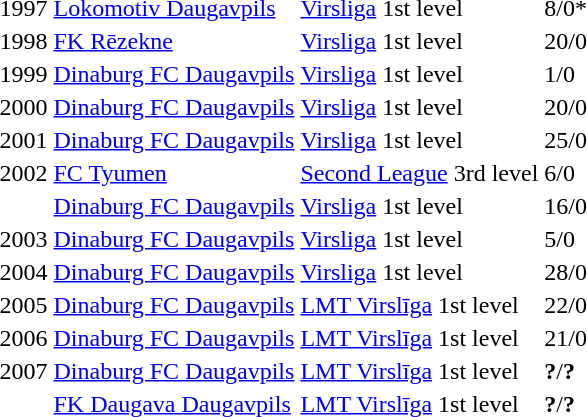<table>
<tr>
<td>1997</td>
<td><a href='#'>Lokomotiv Daugavpils</a></td>
<td><a href='#'>Virsliga</a> 1st level</td>
<td>8/0*</td>
</tr>
<tr>
<td>1998</td>
<td><a href='#'>FK Rēzekne</a></td>
<td><a href='#'>Virsliga</a> 1st level</td>
<td>20/0</td>
</tr>
<tr>
<td>1999</td>
<td><a href='#'>Dinaburg FC Daugavpils</a></td>
<td><a href='#'>Virsliga</a> 1st level</td>
<td>1/0</td>
</tr>
<tr>
<td>2000</td>
<td><a href='#'>Dinaburg FC Daugavpils</a></td>
<td><a href='#'>Virsliga</a> 1st level</td>
<td>20/0</td>
</tr>
<tr>
<td>2001</td>
<td><a href='#'>Dinaburg FC Daugavpils</a></td>
<td><a href='#'>Virsliga</a> 1st level</td>
<td>25/0</td>
</tr>
<tr>
<td>2002</td>
<td><a href='#'>FC Tyumen</a></td>
<td><a href='#'>Second League</a> 3rd level</td>
<td>6/0</td>
</tr>
<tr>
<td></td>
<td><a href='#'>Dinaburg FC Daugavpils</a></td>
<td><a href='#'>Virsliga</a> 1st level</td>
<td>16/0</td>
</tr>
<tr>
<td>2003</td>
<td><a href='#'>Dinaburg FC Daugavpils</a></td>
<td><a href='#'>Virsliga</a> 1st level</td>
<td>5/0</td>
</tr>
<tr>
<td>2004</td>
<td><a href='#'>Dinaburg FC Daugavpils</a></td>
<td><a href='#'>Virsliga</a> 1st level</td>
<td>28/0</td>
</tr>
<tr>
<td>2005</td>
<td><a href='#'>Dinaburg FC Daugavpils</a></td>
<td><a href='#'>LMT Virslīga</a> 1st level</td>
<td>22/0</td>
</tr>
<tr>
<td>2006</td>
<td><a href='#'>Dinaburg FC Daugavpils</a></td>
<td><a href='#'>LMT Virslīga</a> 1st level</td>
<td>21/0</td>
</tr>
<tr>
<td>2007</td>
<td><a href='#'>Dinaburg FC Daugavpils</a></td>
<td><a href='#'>LMT Virslīga</a> 1st level</td>
<td><strong>?</strong>/<strong>?</strong></td>
</tr>
<tr>
<td></td>
<td><a href='#'>FK Daugava Daugavpils</a></td>
<td><a href='#'>LMT Virslīga</a> 1st level</td>
<td><strong>?</strong>/<strong>?</strong></td>
</tr>
</table>
